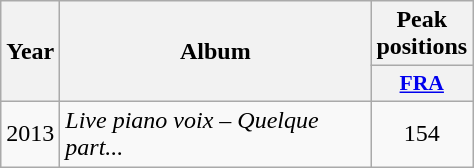<table class="wikitable">
<tr>
<th align="center" rowspan="2" width="10">Year</th>
<th align="center" rowspan="2" width="200">Album</th>
<th align="center" colspan="1" width="20">Peak positions</th>
</tr>
<tr>
<th scope="col" style="width:3em;font-size:90%;"><a href='#'>FRA</a><br></th>
</tr>
<tr>
<td style="text-align:center;">2013</td>
<td><em>Live piano voix – Quelque part...</em></td>
<td style="text-align:center;">154</td>
</tr>
</table>
